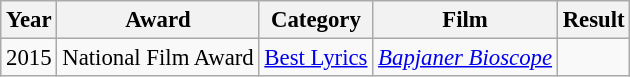<table class="wikitable" style="font-size: 95%;">
<tr>
<th>Year</th>
<th>Award</th>
<th>Category</th>
<th>Film</th>
<th>Result</th>
</tr>
<tr>
<td>2015</td>
<td>National Film Award</td>
<td><a href='#'>Best Lyrics</a></td>
<td><em><a href='#'>Bapjaner Bioscope</a></em></td>
<td></td>
</tr>
</table>
